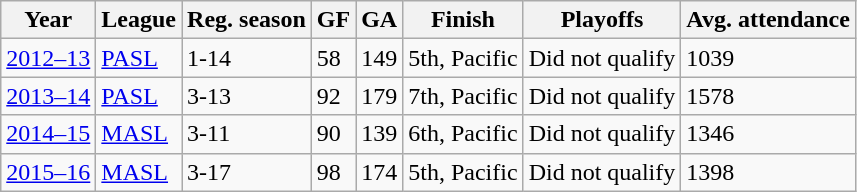<table class="wikitable">
<tr>
<th>Year</th>
<th>League</th>
<th>Reg. season</th>
<th>GF</th>
<th>GA</th>
<th>Finish</th>
<th>Playoffs</th>
<th>Avg. attendance</th>
</tr>
<tr>
<td><a href='#'>2012–13</a></td>
<td><a href='#'>PASL</a></td>
<td>1-14</td>
<td>58</td>
<td>149</td>
<td>5th, Pacific</td>
<td>Did not qualify</td>
<td>1039</td>
</tr>
<tr>
<td><a href='#'>2013–14</a></td>
<td><a href='#'>PASL</a></td>
<td>3-13</td>
<td>92</td>
<td>179</td>
<td>7th, Pacific</td>
<td>Did not qualify</td>
<td>1578</td>
</tr>
<tr>
<td><a href='#'>2014–15</a></td>
<td><a href='#'>MASL</a></td>
<td>3-11</td>
<td>90</td>
<td>139</td>
<td>6th, Pacific</td>
<td>Did not qualify</td>
<td>1346</td>
</tr>
<tr>
<td><a href='#'>2015–16</a></td>
<td><a href='#'>MASL</a></td>
<td>3-17</td>
<td>98</td>
<td>174</td>
<td>5th, Pacific</td>
<td>Did not qualify</td>
<td>1398</td>
</tr>
</table>
